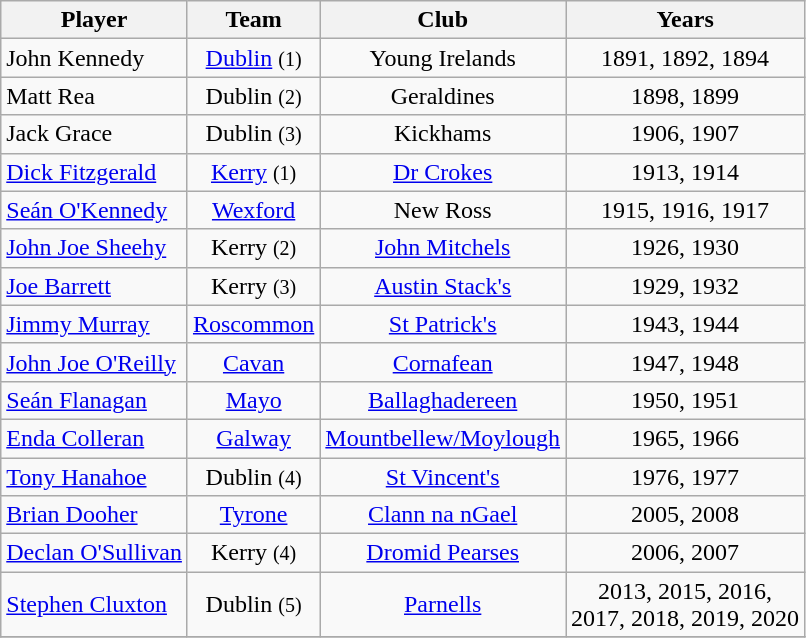<table class="wikitable" style="text-align: center;">
<tr>
<th>Player</th>
<th>Team</th>
<th>Club</th>
<th>Years</th>
</tr>
<tr>
<td style="text-align:left;">John Kennedy</td>
<td><a href='#'>Dublin</a> <small>(1)</small></td>
<td>Young Irelands</td>
<td>1891, 1892, 1894</td>
</tr>
<tr>
<td style="text-align:left;">Matt Rea</td>
<td>Dublin <small>(2)</small></td>
<td>Geraldines</td>
<td>1898, 1899</td>
</tr>
<tr>
<td style="text-align:left;">Jack Grace</td>
<td>Dublin <small>(3)</small></td>
<td>Kickhams</td>
<td>1906, 1907</td>
</tr>
<tr>
<td style="text-align:left;"><a href='#'>Dick Fitzgerald</a></td>
<td><a href='#'>Kerry</a> <small>(1)</small></td>
<td><a href='#'>Dr Crokes</a></td>
<td>1913, 1914</td>
</tr>
<tr>
<td style="text-align:left;"><a href='#'>Seán O'Kennedy</a></td>
<td><a href='#'>Wexford</a></td>
<td>New Ross</td>
<td>1915, 1916, 1917</td>
</tr>
<tr>
<td style="text-align:left;"><a href='#'>John Joe Sheehy</a></td>
<td>Kerry <small>(2)</small></td>
<td><a href='#'>John Mitchels</a></td>
<td>1926, 1930</td>
</tr>
<tr>
<td style="text-align:left;"><a href='#'>Joe Barrett</a></td>
<td>Kerry <small>(3)</small></td>
<td><a href='#'>Austin Stack's</a></td>
<td>1929, 1932</td>
</tr>
<tr>
<td style="text-align:left;"><a href='#'>Jimmy Murray</a></td>
<td><a href='#'>Roscommon</a></td>
<td><a href='#'>St Patrick's</a></td>
<td>1943, 1944</td>
</tr>
<tr>
<td style="text-align:left;"><a href='#'>John Joe O'Reilly</a></td>
<td><a href='#'>Cavan</a></td>
<td><a href='#'>Cornafean</a></td>
<td>1947, 1948</td>
</tr>
<tr>
<td style="text-align:left;"><a href='#'>Seán Flanagan</a></td>
<td><a href='#'>Mayo</a></td>
<td><a href='#'>Ballaghadereen</a></td>
<td>1950, 1951</td>
</tr>
<tr>
<td style="text-align:left;"><a href='#'>Enda Colleran</a></td>
<td><a href='#'>Galway</a></td>
<td><a href='#'>Mountbellew/Moylough</a></td>
<td>1965, 1966</td>
</tr>
<tr>
<td style="text-align:left;"><a href='#'>Tony Hanahoe</a></td>
<td>Dublin <small>(4)</small></td>
<td><a href='#'>St Vincent's</a></td>
<td>1976, 1977</td>
</tr>
<tr>
<td style="text-align:left;"><a href='#'>Brian Dooher</a></td>
<td><a href='#'>Tyrone</a></td>
<td><a href='#'>Clann na nGael</a></td>
<td>2005, 2008</td>
</tr>
<tr>
<td style="text-align:left;"><a href='#'>Declan O'Sullivan</a></td>
<td>Kerry <small>(4)</small></td>
<td><a href='#'>Dromid Pearses</a></td>
<td>2006, 2007</td>
</tr>
<tr>
<td style="text-align:left;"><a href='#'>Stephen Cluxton</a></td>
<td>Dublin <small>(5)</small></td>
<td><a href='#'>Parnells</a></td>
<td>2013, 2015, 2016,<br>2017, 2018, 2019, 2020</td>
</tr>
<tr>
</tr>
</table>
